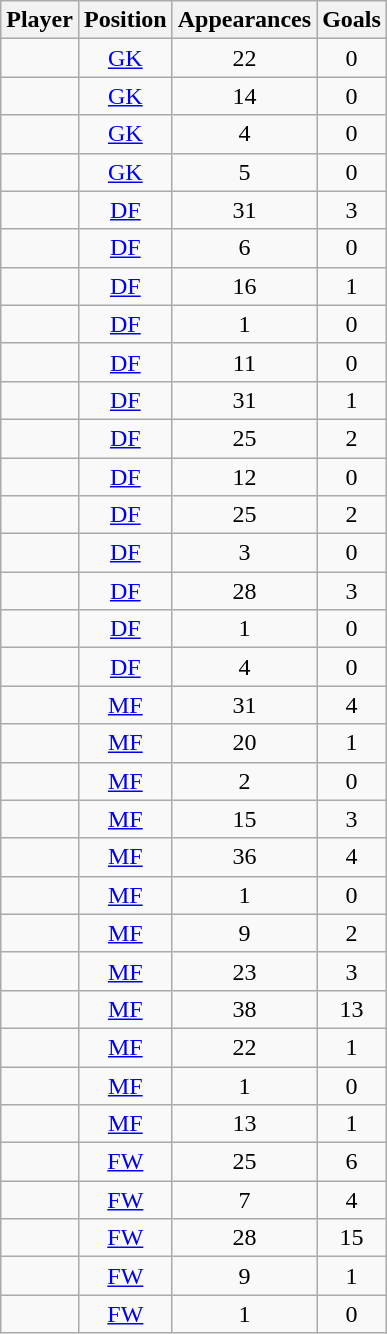<table class="wikitable sortable" style="text-align: center;">
<tr>
<th>Player</th>
<th>Position</th>
<th>Appearances</th>
<th>Goals</th>
</tr>
<tr>
<td align="left"> </td>
<td><a href='#'>GK</a></td>
<td>22</td>
<td>0</td>
</tr>
<tr>
<td align="left"> </td>
<td><a href='#'>GK</a></td>
<td>14</td>
<td>0</td>
</tr>
<tr>
<td align="left"> </td>
<td><a href='#'>GK</a></td>
<td>4</td>
<td>0</td>
</tr>
<tr>
<td align="left"> </td>
<td><a href='#'>GK</a></td>
<td>5</td>
<td>0</td>
</tr>
<tr>
<td align="left"> </td>
<td><a href='#'>DF</a></td>
<td>31</td>
<td>3</td>
</tr>
<tr>
<td align="left"> </td>
<td><a href='#'>DF</a></td>
<td>6</td>
<td>0</td>
</tr>
<tr>
<td align="left"> </td>
<td><a href='#'>DF</a></td>
<td>16</td>
<td>1</td>
</tr>
<tr>
<td align="left"> </td>
<td><a href='#'>DF</a></td>
<td>1</td>
<td>0</td>
</tr>
<tr>
<td align="left"> </td>
<td><a href='#'>DF</a></td>
<td>11</td>
<td>0</td>
</tr>
<tr>
<td align="left"> </td>
<td><a href='#'>DF</a></td>
<td>31</td>
<td>1</td>
</tr>
<tr>
<td align="left"> </td>
<td><a href='#'>DF</a></td>
<td>25</td>
<td>2</td>
</tr>
<tr>
<td align="left"> </td>
<td><a href='#'>DF</a></td>
<td>12</td>
<td>0</td>
</tr>
<tr>
<td align="left"> </td>
<td><a href='#'>DF</a></td>
<td>25</td>
<td>2</td>
</tr>
<tr>
<td align="left"> </td>
<td><a href='#'>DF</a></td>
<td>3</td>
<td>0</td>
</tr>
<tr>
<td align="left"> </td>
<td><a href='#'>DF</a></td>
<td>28</td>
<td>3</td>
</tr>
<tr>
<td align="left"> </td>
<td><a href='#'>DF</a></td>
<td>1</td>
<td>0</td>
</tr>
<tr>
<td align="left"> </td>
<td><a href='#'>DF</a></td>
<td>4</td>
<td>0</td>
</tr>
<tr>
<td align="left"> </td>
<td><a href='#'>MF</a></td>
<td>31</td>
<td>4</td>
</tr>
<tr>
<td align="left"> </td>
<td><a href='#'>MF</a></td>
<td>20</td>
<td>1</td>
</tr>
<tr>
<td align="left"> </td>
<td><a href='#'>MF</a></td>
<td>2</td>
<td>0</td>
</tr>
<tr>
<td align="left"> </td>
<td><a href='#'>MF</a></td>
<td>15</td>
<td>3</td>
</tr>
<tr>
<td align="left"> </td>
<td><a href='#'>MF</a></td>
<td>36</td>
<td>4</td>
</tr>
<tr>
<td align="left"> </td>
<td><a href='#'>MF</a></td>
<td>1</td>
<td>0</td>
</tr>
<tr>
<td align="left"> </td>
<td><a href='#'>MF</a></td>
<td>9</td>
<td>2</td>
</tr>
<tr>
<td align="left"> </td>
<td><a href='#'>MF</a></td>
<td>23</td>
<td>3</td>
</tr>
<tr>
<td align="left"> </td>
<td><a href='#'>MF</a></td>
<td>38</td>
<td>13</td>
</tr>
<tr>
<td align="left"> </td>
<td><a href='#'>MF</a></td>
<td>22</td>
<td>1</td>
</tr>
<tr>
<td align="left"> </td>
<td><a href='#'>MF</a></td>
<td>1</td>
<td>0</td>
</tr>
<tr>
<td align="left"> </td>
<td><a href='#'>MF</a></td>
<td>13</td>
<td>1</td>
</tr>
<tr>
<td align="left"> </td>
<td><a href='#'>FW</a></td>
<td>25</td>
<td>6</td>
</tr>
<tr>
<td align="left"> </td>
<td><a href='#'>FW</a></td>
<td>7</td>
<td>4</td>
</tr>
<tr>
<td align="left"> </td>
<td><a href='#'>FW</a></td>
<td>28</td>
<td>15</td>
</tr>
<tr>
<td align="left"> </td>
<td><a href='#'>FW</a></td>
<td>9</td>
<td>1</td>
</tr>
<tr>
<td align="left"> </td>
<td><a href='#'>FW</a></td>
<td>1</td>
<td>0</td>
</tr>
</table>
